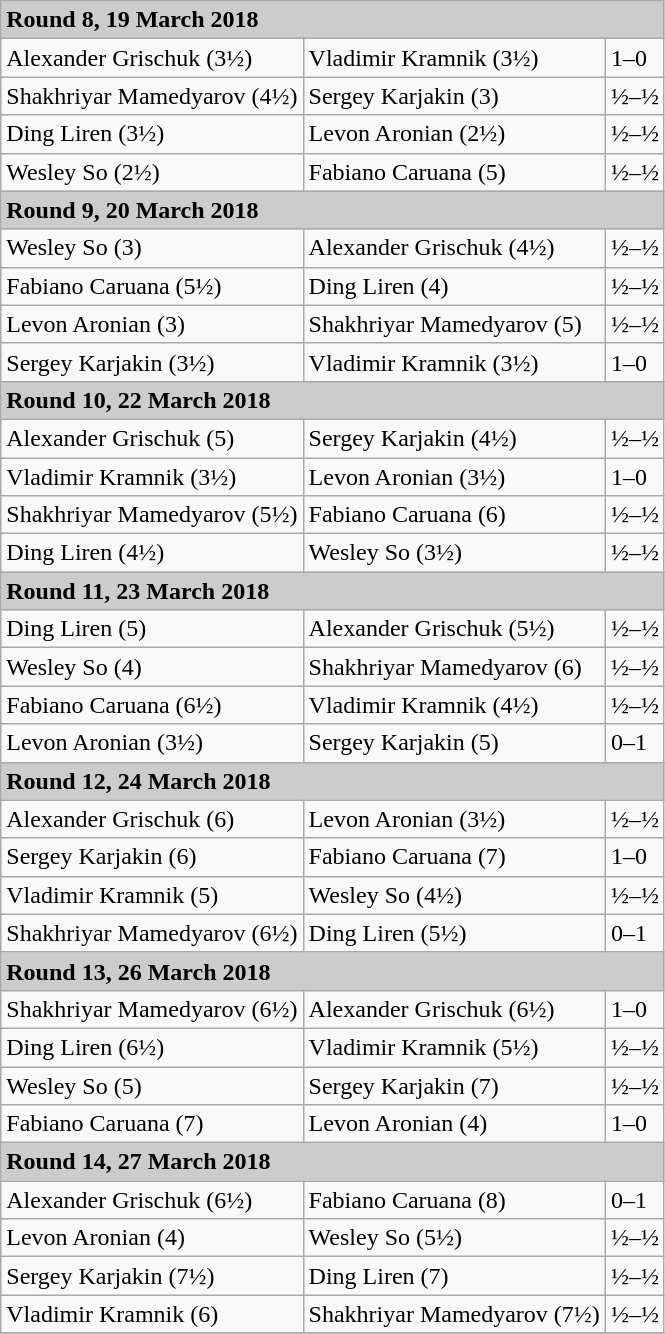<table class="wikitable">
<tr>
<td colspan=3 style=background:#cccccc;><strong>Round 8, 19 March 2018</strong></td>
</tr>
<tr>
<td>Alexander Grischuk (3½)</td>
<td>Vladimir Kramnik (3½)</td>
<td>1–0</td>
</tr>
<tr>
<td>Shakhriyar Mamedyarov (4½)</td>
<td>Sergey Karjakin (3)</td>
<td>½–½</td>
</tr>
<tr>
<td>Ding Liren (3½)</td>
<td>Levon Aronian (2½)</td>
<td>½–½</td>
</tr>
<tr>
<td>Wesley So (2½)</td>
<td>Fabiano Caruana (5)</td>
<td>½–½</td>
</tr>
<tr>
<td colspan=3 style=background:#cccccc;><strong>Round 9, 20 March 2018</strong></td>
</tr>
<tr>
<td>Wesley So (3)</td>
<td>Alexander Grischuk (4½)</td>
<td>½–½</td>
</tr>
<tr>
<td>Fabiano Caruana (5½)</td>
<td>Ding Liren (4)</td>
<td>½–½</td>
</tr>
<tr>
<td>Levon Aronian (3)</td>
<td>Shakhriyar Mamedyarov (5)</td>
<td>½–½</td>
</tr>
<tr>
<td>Sergey Karjakin (3½)</td>
<td>Vladimir Kramnik (3½)</td>
<td>1–0</td>
</tr>
<tr>
<td colspan=3 style=background:#cccccc;><strong>Round 10, 22 March 2018</strong></td>
</tr>
<tr>
<td>Alexander Grischuk (5)</td>
<td>Sergey Karjakin (4½)</td>
<td>½–½</td>
</tr>
<tr>
<td>Vladimir Kramnik (3½)</td>
<td>Levon Aronian (3½)</td>
<td>1–0</td>
</tr>
<tr>
<td>Shakhriyar Mamedyarov (5½)</td>
<td>Fabiano Caruana (6)</td>
<td>½–½</td>
</tr>
<tr>
<td>Ding Liren (4½)</td>
<td>Wesley So (3½)</td>
<td>½–½</td>
</tr>
<tr>
<td colspan=3 style=background:#cccccc;><strong>Round 11, 23 March 2018</strong></td>
</tr>
<tr>
<td>Ding Liren (5)</td>
<td>Alexander Grischuk (5½)</td>
<td>½–½</td>
</tr>
<tr>
<td>Wesley So (4)</td>
<td>Shakhriyar Mamedyarov (6)</td>
<td>½–½</td>
</tr>
<tr>
<td>Fabiano Caruana (6½)</td>
<td>Vladimir Kramnik (4½)</td>
<td>½–½</td>
</tr>
<tr>
<td>Levon Aronian (3½)</td>
<td>Sergey Karjakin (5)</td>
<td>0–1</td>
</tr>
<tr>
<td colspan=3 style=background:#cccccc;><strong>Round 12, 24 March 2018</strong></td>
</tr>
<tr>
<td>Alexander Grischuk (6)</td>
<td>Levon Aronian (3½)</td>
<td>½–½</td>
</tr>
<tr>
<td>Sergey Karjakin (6)</td>
<td>Fabiano Caruana (7)</td>
<td>1–0</td>
</tr>
<tr>
<td>Vladimir Kramnik (5)</td>
<td>Wesley So (4½)</td>
<td>½–½</td>
</tr>
<tr>
<td>Shakhriyar Mamedyarov (6½)</td>
<td>Ding Liren (5½)</td>
<td>0–1</td>
</tr>
<tr>
<td colspan=3 style=background:#cccccc;><strong>Round 13, 26 March 2018</strong></td>
</tr>
<tr>
<td>Shakhriyar Mamedyarov (6½)</td>
<td>Alexander Grischuk (6½)</td>
<td>1–0</td>
</tr>
<tr>
<td>Ding Liren (6½)</td>
<td>Vladimir Kramnik (5½)</td>
<td>½–½</td>
</tr>
<tr>
<td>Wesley So (5)</td>
<td>Sergey Karjakin (7)</td>
<td>½–½</td>
</tr>
<tr>
<td>Fabiano Caruana (7)</td>
<td>Levon Aronian (4)</td>
<td>1–0</td>
</tr>
<tr>
<td colspan=3 style=background:#cccccc;><strong>Round 14, 27 March 2018</strong></td>
</tr>
<tr>
<td>Alexander Grischuk (6½)</td>
<td>Fabiano Caruana (8)</td>
<td>0–1</td>
</tr>
<tr>
<td>Levon Aronian (4)</td>
<td>Wesley So (5½)</td>
<td>½–½</td>
</tr>
<tr>
<td>Sergey Karjakin (7½)</td>
<td>Ding Liren (7)</td>
<td>½–½</td>
</tr>
<tr>
<td>Vladimir Kramnik (6)</td>
<td>Shakhriyar Mamedyarov (7½)</td>
<td>½–½</td>
</tr>
<tr>
</tr>
</table>
